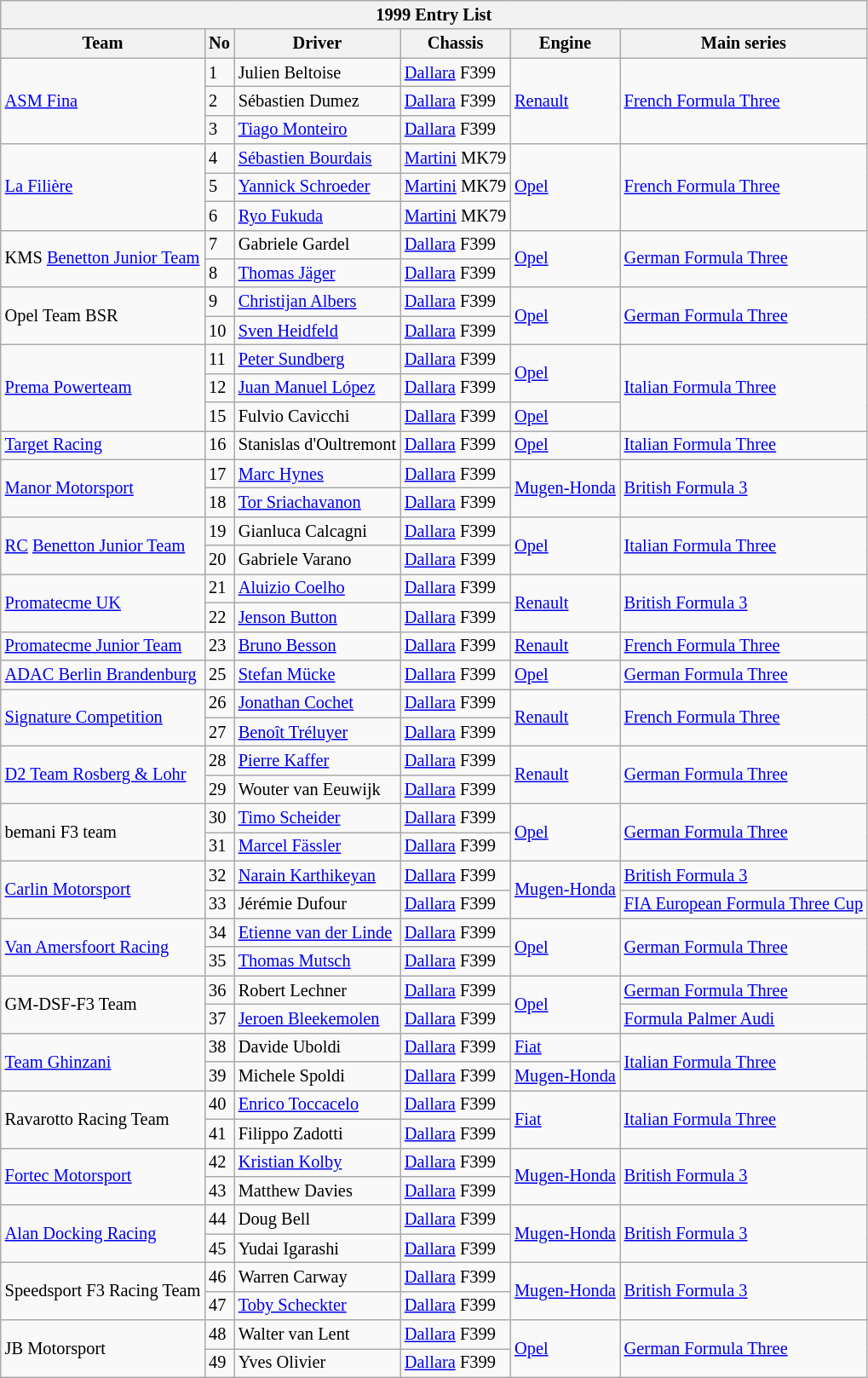<table class="wikitable" style="font-size: 85%;">
<tr>
<th colspan=6>1999 Entry List</th>
</tr>
<tr>
<th>Team</th>
<th>No</th>
<th>Driver</th>
<th>Chassis</th>
<th>Engine</th>
<th>Main series</th>
</tr>
<tr>
<td rowspan=3> <a href='#'>ASM Fina</a></td>
<td>1</td>
<td> Julien Beltoise</td>
<td><a href='#'>Dallara</a> F399</td>
<td rowspan=3><a href='#'>Renault</a></td>
<td rowspan=3><a href='#'>French Formula Three</a></td>
</tr>
<tr>
<td>2</td>
<td> Sébastien Dumez</td>
<td><a href='#'>Dallara</a> F399</td>
</tr>
<tr>
<td>3</td>
<td> <a href='#'>Tiago Monteiro</a></td>
<td><a href='#'>Dallara</a> F399</td>
</tr>
<tr>
<td rowspan=3> <a href='#'>La Filière</a></td>
<td>4</td>
<td> <a href='#'>Sébastien Bourdais</a></td>
<td><a href='#'>Martini</a> MK79</td>
<td rowspan=3><a href='#'>Opel</a></td>
<td rowspan=3><a href='#'>French Formula Three</a></td>
</tr>
<tr>
<td>5</td>
<td> <a href='#'>Yannick Schroeder</a></td>
<td><a href='#'>Martini</a> MK79</td>
</tr>
<tr>
<td>6</td>
<td> <a href='#'>Ryo Fukuda</a></td>
<td><a href='#'>Martini</a> MK79</td>
</tr>
<tr>
<td rowspan=2> KMS <a href='#'>Benetton Junior Team</a></td>
<td>7</td>
<td> Gabriele Gardel</td>
<td><a href='#'>Dallara</a> F399</td>
<td rowspan=2><a href='#'>Opel</a></td>
<td rowspan=2><a href='#'>German Formula Three</a></td>
</tr>
<tr>
<td>8</td>
<td> <a href='#'>Thomas Jäger</a></td>
<td><a href='#'>Dallara</a> F399</td>
</tr>
<tr>
<td rowspan=2> Opel Team BSR</td>
<td>9</td>
<td> <a href='#'>Christijan Albers</a></td>
<td><a href='#'>Dallara</a> F399</td>
<td rowspan=2><a href='#'>Opel</a></td>
<td rowspan=2><a href='#'>German Formula Three</a></td>
</tr>
<tr>
<td>10</td>
<td> <a href='#'>Sven Heidfeld</a></td>
<td><a href='#'>Dallara</a> F399</td>
</tr>
<tr>
<td rowspan=3> <a href='#'>Prema Powerteam</a></td>
<td>11</td>
<td> <a href='#'>Peter Sundberg</a></td>
<td><a href='#'>Dallara</a> F399</td>
<td rowspan=2><a href='#'>Opel</a></td>
<td rowspan=3><a href='#'>Italian Formula Three</a></td>
</tr>
<tr>
<td>12</td>
<td> <a href='#'>Juan Manuel López</a></td>
<td><a href='#'>Dallara</a> F399</td>
</tr>
<tr>
<td>15</td>
<td> Fulvio Cavicchi</td>
<td><a href='#'>Dallara</a> F399</td>
<td><a href='#'>Opel</a></td>
</tr>
<tr>
<td> <a href='#'>Target Racing</a></td>
<td>16</td>
<td> Stanislas d'Oultremont</td>
<td><a href='#'>Dallara</a> F399</td>
<td><a href='#'>Opel</a></td>
<td><a href='#'>Italian Formula Three</a></td>
</tr>
<tr>
<td rowspan=2> <a href='#'>Manor Motorsport</a></td>
<td>17</td>
<td> <a href='#'>Marc Hynes</a></td>
<td><a href='#'>Dallara</a> F399</td>
<td rowspan=2><a href='#'>Mugen-Honda</a></td>
<td rowspan=2><a href='#'>British Formula 3</a></td>
</tr>
<tr>
<td>18</td>
<td> <a href='#'>Tor Sriachavanon</a></td>
<td><a href='#'>Dallara</a> F399</td>
</tr>
<tr>
<td rowspan=2> <a href='#'>RC</a> <a href='#'>Benetton Junior Team</a></td>
<td>19</td>
<td> Gianluca Calcagni</td>
<td><a href='#'>Dallara</a> F399</td>
<td rowspan=2><a href='#'>Opel</a></td>
<td rowspan=2><a href='#'>Italian Formula Three</a></td>
</tr>
<tr>
<td>20</td>
<td> Gabriele Varano</td>
<td><a href='#'>Dallara</a> F399</td>
</tr>
<tr>
<td rowspan=2> <a href='#'>Promatecme UK</a></td>
<td>21</td>
<td> <a href='#'>Aluizio Coelho</a></td>
<td><a href='#'>Dallara</a> F399</td>
<td rowspan=2><a href='#'>Renault</a></td>
<td rowspan=2><a href='#'>British Formula 3</a></td>
</tr>
<tr>
<td>22</td>
<td> <a href='#'>Jenson Button</a></td>
<td><a href='#'>Dallara</a> F399</td>
</tr>
<tr>
<td> <a href='#'>Promatecme Junior Team</a></td>
<td>23</td>
<td> <a href='#'>Bruno Besson</a></td>
<td><a href='#'>Dallara</a> F399</td>
<td><a href='#'>Renault</a></td>
<td><a href='#'>French Formula Three</a></td>
</tr>
<tr>
<td> <a href='#'>ADAC Berlin Brandenburg</a></td>
<td>25</td>
<td> <a href='#'>Stefan Mücke</a></td>
<td><a href='#'>Dallara</a> F399</td>
<td><a href='#'>Opel</a></td>
<td><a href='#'>German Formula Three</a></td>
</tr>
<tr>
<td rowspan=2> <a href='#'>Signature Competition</a></td>
<td>26</td>
<td> <a href='#'>Jonathan Cochet</a></td>
<td><a href='#'>Dallara</a> F399</td>
<td rowspan=2><a href='#'>Renault</a></td>
<td rowspan=2><a href='#'>French Formula Three</a></td>
</tr>
<tr>
<td>27</td>
<td> <a href='#'>Benoît Tréluyer</a></td>
<td><a href='#'>Dallara</a> F399</td>
</tr>
<tr>
<td rowspan=2> <a href='#'>D2 Team Rosberg & Lohr</a></td>
<td>28</td>
<td> <a href='#'>Pierre Kaffer</a></td>
<td><a href='#'>Dallara</a> F399</td>
<td rowspan=2><a href='#'>Renault</a></td>
<td rowspan=2><a href='#'>German Formula Three</a></td>
</tr>
<tr>
<td>29</td>
<td> Wouter van Eeuwijk</td>
<td><a href='#'>Dallara</a> F399</td>
</tr>
<tr>
<td rowspan=2> bemani F3 team</td>
<td>30</td>
<td> <a href='#'>Timo Scheider</a></td>
<td><a href='#'>Dallara</a> F399</td>
<td rowspan=2><a href='#'>Opel</a></td>
<td rowspan=2><a href='#'>German Formula Three</a></td>
</tr>
<tr>
<td>31</td>
<td> <a href='#'>Marcel Fässler</a></td>
<td><a href='#'>Dallara</a> F399</td>
</tr>
<tr>
<td rowspan=2> <a href='#'>Carlin Motorsport</a></td>
<td>32</td>
<td> <a href='#'>Narain Karthikeyan</a></td>
<td><a href='#'>Dallara</a> F399</td>
<td rowspan=2><a href='#'>Mugen-Honda</a></td>
<td><a href='#'>British Formula 3</a></td>
</tr>
<tr>
<td>33</td>
<td> Jérémie Dufour</td>
<td><a href='#'>Dallara</a> F399</td>
<td><a href='#'>FIA European Formula Three Cup</a></td>
</tr>
<tr>
<td rowspan=2> <a href='#'>Van Amersfoort Racing</a></td>
<td>34</td>
<td> <a href='#'>Etienne van der Linde</a></td>
<td><a href='#'>Dallara</a> F399</td>
<td rowspan=2><a href='#'>Opel</a></td>
<td rowspan=2><a href='#'>German Formula Three</a></td>
</tr>
<tr>
<td>35</td>
<td> <a href='#'>Thomas Mutsch</a></td>
<td><a href='#'>Dallara</a> F399</td>
</tr>
<tr>
<td rowspan=2> GM-DSF-F3 Team</td>
<td>36</td>
<td> Robert Lechner</td>
<td><a href='#'>Dallara</a> F399</td>
<td rowspan=2><a href='#'>Opel</a></td>
<td><a href='#'>German Formula Three</a></td>
</tr>
<tr>
<td>37</td>
<td> <a href='#'>Jeroen Bleekemolen</a></td>
<td><a href='#'>Dallara</a> F399</td>
<td><a href='#'>Formula Palmer Audi</a></td>
</tr>
<tr>
<td rowspan=2> <a href='#'>Team Ghinzani</a></td>
<td>38</td>
<td> Davide Uboldi</td>
<td><a href='#'>Dallara</a> F399</td>
<td><a href='#'>Fiat</a></td>
<td rowspan=2><a href='#'>Italian Formula Three</a></td>
</tr>
<tr>
<td>39</td>
<td> Michele Spoldi</td>
<td><a href='#'>Dallara</a> F399</td>
<td><a href='#'>Mugen-Honda</a></td>
</tr>
<tr>
<td rowspan=2> Ravarotto Racing Team</td>
<td>40</td>
<td> <a href='#'>Enrico Toccacelo</a></td>
<td><a href='#'>Dallara</a> F399</td>
<td rowspan=2><a href='#'>Fiat</a></td>
<td rowspan=2><a href='#'>Italian Formula Three</a></td>
</tr>
<tr>
<td>41</td>
<td> Filippo Zadotti</td>
<td><a href='#'>Dallara</a> F399</td>
</tr>
<tr>
<td rowspan=2> <a href='#'>Fortec Motorsport</a></td>
<td>42</td>
<td> <a href='#'>Kristian Kolby</a></td>
<td><a href='#'>Dallara</a> F399</td>
<td rowspan=2><a href='#'>Mugen-Honda</a></td>
<td rowspan=2><a href='#'>British Formula 3</a></td>
</tr>
<tr>
<td>43</td>
<td> Matthew Davies</td>
<td><a href='#'>Dallara</a> F399</td>
</tr>
<tr>
<td rowspan=2> <a href='#'>Alan Docking Racing</a></td>
<td>44</td>
<td> Doug Bell</td>
<td><a href='#'>Dallara</a> F399</td>
<td rowspan=2><a href='#'>Mugen-Honda</a></td>
<td rowspan=2><a href='#'>British Formula 3</a></td>
</tr>
<tr>
<td>45</td>
<td> Yudai Igarashi</td>
<td><a href='#'>Dallara</a> F399</td>
</tr>
<tr>
<td rowspan=2> Speedsport F3 Racing Team</td>
<td>46</td>
<td> Warren Carway</td>
<td><a href='#'>Dallara</a> F399</td>
<td rowspan=2><a href='#'>Mugen-Honda</a></td>
<td rowspan=2><a href='#'>British Formula 3</a></td>
</tr>
<tr>
<td>47</td>
<td> <a href='#'>Toby Scheckter</a></td>
<td><a href='#'>Dallara</a> F399</td>
</tr>
<tr>
<td rowspan=2> JB Motorsport</td>
<td>48</td>
<td> Walter van Lent</td>
<td><a href='#'>Dallara</a> F399</td>
<td rowspan=2><a href='#'>Opel</a></td>
<td rowspan=2><a href='#'>German Formula Three</a></td>
</tr>
<tr>
<td>49</td>
<td> Yves Olivier</td>
<td><a href='#'>Dallara</a> F399</td>
</tr>
</table>
